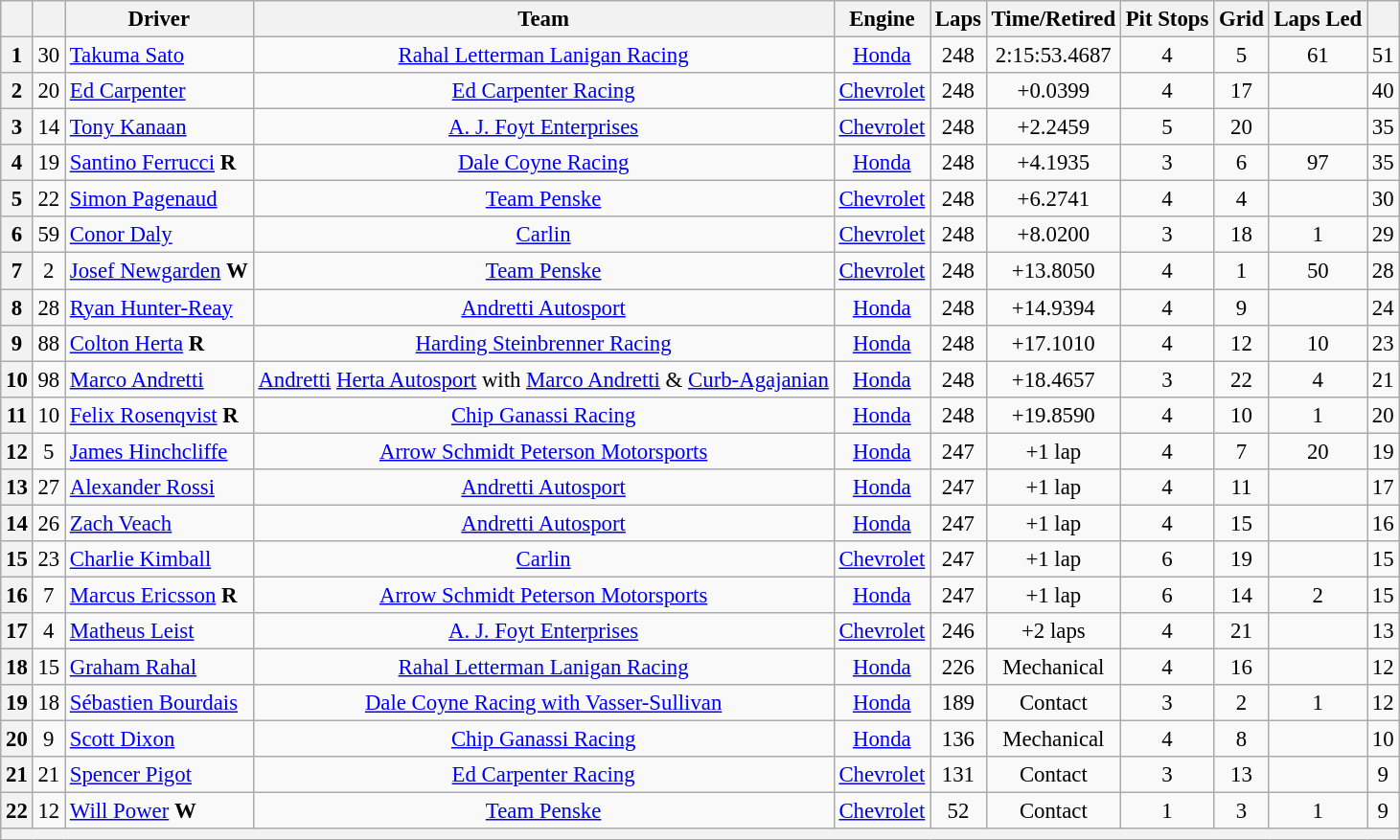<table class="wikitable" style="text-align:center; font-size: 95%;">
<tr>
<th></th>
<th></th>
<th>Driver</th>
<th>Team</th>
<th>Engine</th>
<th>Laps</th>
<th>Time/Retired</th>
<th>Pit Stops</th>
<th>Grid</th>
<th>Laps Led</th>
<th></th>
</tr>
<tr>
<th>1</th>
<td>30</td>
<td align="left"> <a href='#'>Takuma Sato</a></td>
<td><a href='#'>Rahal Letterman Lanigan Racing</a></td>
<td><a href='#'>Honda</a></td>
<td>248</td>
<td>2:15:53.4687</td>
<td>4</td>
<td>5</td>
<td>61</td>
<td>51</td>
</tr>
<tr>
<th>2</th>
<td>20</td>
<td align="left"> <a href='#'>Ed Carpenter</a></td>
<td><a href='#'>Ed Carpenter Racing</a></td>
<td><a href='#'>Chevrolet</a></td>
<td>248</td>
<td>+0.0399</td>
<td>4</td>
<td>17</td>
<td></td>
<td>40</td>
</tr>
<tr>
<th>3</th>
<td>14</td>
<td align="left"> <a href='#'>Tony Kanaan</a></td>
<td><a href='#'>A. J. Foyt Enterprises</a></td>
<td><a href='#'>Chevrolet</a></td>
<td>248</td>
<td>+2.2459</td>
<td>5</td>
<td>20</td>
<td></td>
<td>35</td>
</tr>
<tr>
<th>4</th>
<td>19</td>
<td align="left"> <a href='#'>Santino Ferrucci</a> <strong><span>R</span></strong></td>
<td><a href='#'>Dale Coyne Racing</a></td>
<td><a href='#'>Honda</a></td>
<td>248</td>
<td>+4.1935</td>
<td>3</td>
<td>6</td>
<td>97</td>
<td>35</td>
</tr>
<tr>
<th>5</th>
<td>22</td>
<td align="left"> <a href='#'>Simon Pagenaud</a></td>
<td><a href='#'>Team Penske</a></td>
<td><a href='#'>Chevrolet</a></td>
<td>248</td>
<td>+6.2741</td>
<td>4</td>
<td>4</td>
<td></td>
<td>30</td>
</tr>
<tr>
<th>6</th>
<td>59</td>
<td align="left"> <a href='#'>Conor Daly</a></td>
<td><a href='#'>Carlin</a></td>
<td><a href='#'>Chevrolet</a></td>
<td>248</td>
<td>+8.0200</td>
<td>3</td>
<td>18</td>
<td>1</td>
<td>29</td>
</tr>
<tr>
<th>7</th>
<td>2</td>
<td align="left"> <a href='#'>Josef Newgarden</a> <strong><span>W</span></strong></td>
<td><a href='#'>Team Penske</a></td>
<td><a href='#'>Chevrolet</a></td>
<td>248</td>
<td>+13.8050</td>
<td>4</td>
<td>1</td>
<td>50</td>
<td>28</td>
</tr>
<tr>
<th>8</th>
<td>28</td>
<td align="left"> <a href='#'>Ryan Hunter-Reay</a></td>
<td><a href='#'>Andretti Autosport</a></td>
<td><a href='#'>Honda</a></td>
<td>248</td>
<td>+14.9394</td>
<td>4</td>
<td>9</td>
<td></td>
<td>24</td>
</tr>
<tr>
<th>9</th>
<td>88</td>
<td align="left"> <a href='#'>Colton Herta</a> <strong><span>R</span></strong></td>
<td><a href='#'>Harding Steinbrenner Racing</a></td>
<td><a href='#'>Honda</a></td>
<td>248</td>
<td>+17.1010</td>
<td>4</td>
<td>12</td>
<td>10</td>
<td>23</td>
</tr>
<tr>
<th>10</th>
<td>98</td>
<td align="left"> <a href='#'>Marco Andretti</a></td>
<td><a href='#'>Andretti</a> <a href='#'>Herta Autosport</a> with <a href='#'>Marco Andretti</a> & <a href='#'>Curb-Agajanian</a></td>
<td><a href='#'>Honda</a></td>
<td>248</td>
<td>+18.4657</td>
<td>3</td>
<td>22</td>
<td>4</td>
<td>21</td>
</tr>
<tr>
<th>11</th>
<td>10</td>
<td align="left"> <a href='#'>Felix Rosenqvist</a> <strong><span>R</span></strong></td>
<td><a href='#'>Chip Ganassi Racing</a></td>
<td><a href='#'>Honda</a></td>
<td>248</td>
<td>+19.8590</td>
<td>4</td>
<td>10</td>
<td>1</td>
<td>20</td>
</tr>
<tr>
<th>12</th>
<td>5</td>
<td align="left"> <a href='#'>James Hinchcliffe</a></td>
<td><a href='#'>Arrow Schmidt Peterson Motorsports</a></td>
<td><a href='#'>Honda</a></td>
<td>247</td>
<td>+1 lap</td>
<td>4</td>
<td>7</td>
<td>20</td>
<td>19</td>
</tr>
<tr>
<th>13</th>
<td>27</td>
<td align="left"> <a href='#'>Alexander Rossi</a></td>
<td><a href='#'>Andretti Autosport</a></td>
<td><a href='#'>Honda</a></td>
<td>247</td>
<td>+1 lap</td>
<td>4</td>
<td>11</td>
<td></td>
<td>17</td>
</tr>
<tr>
<th>14</th>
<td>26</td>
<td align="left"> <a href='#'>Zach Veach</a></td>
<td><a href='#'>Andretti Autosport</a></td>
<td><a href='#'>Honda</a></td>
<td>247</td>
<td>+1 lap</td>
<td>4</td>
<td>15</td>
<td></td>
<td>16</td>
</tr>
<tr>
<th>15</th>
<td>23</td>
<td align="left"> <a href='#'>Charlie Kimball</a></td>
<td><a href='#'>Carlin</a></td>
<td><a href='#'>Chevrolet</a></td>
<td>247</td>
<td>+1 lap</td>
<td>6</td>
<td>19</td>
<td></td>
<td>15</td>
</tr>
<tr>
<th>16</th>
<td>7</td>
<td align="left"> <a href='#'>Marcus Ericsson</a> <strong><span>R</span></strong></td>
<td><a href='#'>Arrow Schmidt Peterson Motorsports</a></td>
<td><a href='#'>Honda</a></td>
<td>247</td>
<td>+1 lap</td>
<td>6</td>
<td>14</td>
<td>2</td>
<td>15</td>
</tr>
<tr>
<th>17</th>
<td>4</td>
<td align="left"> <a href='#'>Matheus Leist</a></td>
<td><a href='#'>A. J. Foyt Enterprises</a></td>
<td><a href='#'>Chevrolet</a></td>
<td>246</td>
<td>+2 laps</td>
<td>4</td>
<td>21</td>
<td></td>
<td>13</td>
</tr>
<tr>
<th>18</th>
<td>15</td>
<td align="left"> <a href='#'>Graham Rahal</a></td>
<td><a href='#'>Rahal Letterman Lanigan Racing</a></td>
<td><a href='#'>Honda</a></td>
<td>226</td>
<td>Mechanical</td>
<td>4</td>
<td>16</td>
<td></td>
<td>12</td>
</tr>
<tr>
<th>19</th>
<td>18</td>
<td align="left"> <a href='#'>Sébastien Bourdais</a></td>
<td><a href='#'>Dale Coyne Racing with Vasser-Sullivan</a></td>
<td><a href='#'>Honda</a></td>
<td>189</td>
<td>Contact</td>
<td>3</td>
<td>2</td>
<td>1</td>
<td>12</td>
</tr>
<tr>
<th>20</th>
<td>9</td>
<td align="left"> <a href='#'>Scott Dixon</a></td>
<td><a href='#'>Chip Ganassi Racing</a></td>
<td><a href='#'>Honda</a></td>
<td>136</td>
<td>Mechanical</td>
<td>4</td>
<td>8</td>
<td></td>
<td>10</td>
</tr>
<tr>
<th>21</th>
<td>21</td>
<td align="left"> <a href='#'>Spencer Pigot</a></td>
<td><a href='#'>Ed Carpenter Racing</a></td>
<td><a href='#'>Chevrolet</a></td>
<td>131</td>
<td>Contact</td>
<td>3</td>
<td>13</td>
<td></td>
<td>9</td>
</tr>
<tr>
<th>22</th>
<td>12</td>
<td align="left"> <a href='#'>Will Power</a> <strong><span>W</span></strong></td>
<td><a href='#'>Team Penske</a></td>
<td><a href='#'>Chevrolet</a></td>
<td>52</td>
<td>Contact</td>
<td>1</td>
<td>3</td>
<td>1</td>
<td>9</td>
</tr>
<tr>
<th colspan=11></th>
</tr>
</table>
